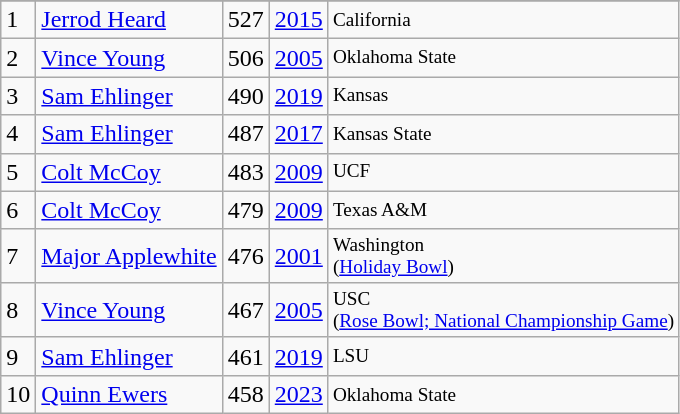<table class="wikitable">
<tr>
</tr>
<tr>
<td>1</td>
<td><a href='#'>Jerrod Heard</a></td>
<td><abbr>527</abbr></td>
<td><a href='#'>2015</a></td>
<td style="font-size:80%;">California</td>
</tr>
<tr>
<td>2</td>
<td><a href='#'>Vince Young</a></td>
<td><abbr>506</abbr></td>
<td><a href='#'>2005</a></td>
<td style="font-size:80%;">Oklahoma State</td>
</tr>
<tr>
<td>3</td>
<td><a href='#'>Sam Ehlinger</a></td>
<td><abbr>490</abbr></td>
<td><a href='#'>2019</a></td>
<td style="font-size:80%;">Kansas</td>
</tr>
<tr>
<td>4</td>
<td><a href='#'>Sam Ehlinger</a></td>
<td><abbr>487</abbr></td>
<td><a href='#'>2017</a></td>
<td style="font-size:80%;">Kansas State</td>
</tr>
<tr>
<td>5</td>
<td><a href='#'>Colt McCoy</a></td>
<td><abbr>483</abbr></td>
<td><a href='#'>2009</a></td>
<td style="font-size:80%;">UCF</td>
</tr>
<tr>
<td>6</td>
<td><a href='#'>Colt McCoy</a></td>
<td><abbr>479</abbr></td>
<td><a href='#'>2009</a></td>
<td style="font-size:80%;">Texas A&M</td>
</tr>
<tr>
<td>7</td>
<td><a href='#'>Major Applewhite</a></td>
<td><abbr>476</abbr></td>
<td><a href='#'>2001</a></td>
<td style="font-size:80%;">Washington<br>(<a href='#'>Holiday Bowl</a>)</td>
</tr>
<tr>
<td>8</td>
<td><a href='#'>Vince Young</a></td>
<td><abbr>467</abbr></td>
<td><a href='#'>2005</a></td>
<td style="font-size:80%;">USC<br>(<a href='#'>Rose Bowl; National Championship Game</a>)</td>
</tr>
<tr>
<td>9</td>
<td><a href='#'>Sam Ehlinger</a></td>
<td><abbr>461</abbr></td>
<td><a href='#'>2019</a></td>
<td style="font-size:80%;">LSU</td>
</tr>
<tr>
<td>10</td>
<td><a href='#'>Quinn Ewers</a></td>
<td><abbr>458</abbr></td>
<td><a href='#'>2023</a></td>
<td style="font-size:80%;">Oklahoma State</td>
</tr>
</table>
